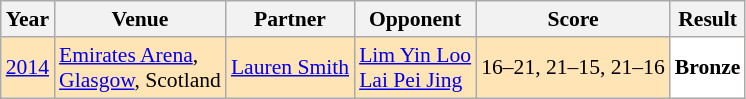<table class="sortable wikitable" style="font-size: 90%;">
<tr>
<th>Year</th>
<th>Venue</th>
<th>Partner</th>
<th>Opponent</th>
<th>Score</th>
<th>Result</th>
</tr>
<tr style="background:#FFE4B5">
<td align="center"><a href='#'>2014</a></td>
<td align="left"><a href='#'>Emirates Arena</a>,<br><a href='#'>Glasgow</a>, Scotland</td>
<td align="left"> <a href='#'>Lauren Smith</a></td>
<td align="left"> <a href='#'>Lim Yin Loo</a><br> <a href='#'>Lai Pei Jing</a></td>
<td align="left">16–21, 21–15, 21–16</td>
<td style="text-align:left; background:white"> <strong>Bronze</strong></td>
</tr>
</table>
